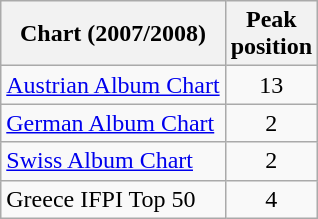<table class="wikitable sortable">
<tr>
<th align="left">Chart (2007/2008)</th>
<th align="center">Peak<br>position</th>
</tr>
<tr>
<td align="left"><a href='#'>Austrian Album Chart</a></td>
<td align="center">13</td>
</tr>
<tr>
<td align="left"><a href='#'>German Album Chart</a></td>
<td align="center">2</td>
</tr>
<tr>
<td align="left"><a href='#'>Swiss Album Chart</a></td>
<td align="center">2</td>
</tr>
<tr>
<td align="left">Greece IFPI Top 50</td>
<td align="center">4</td>
</tr>
</table>
